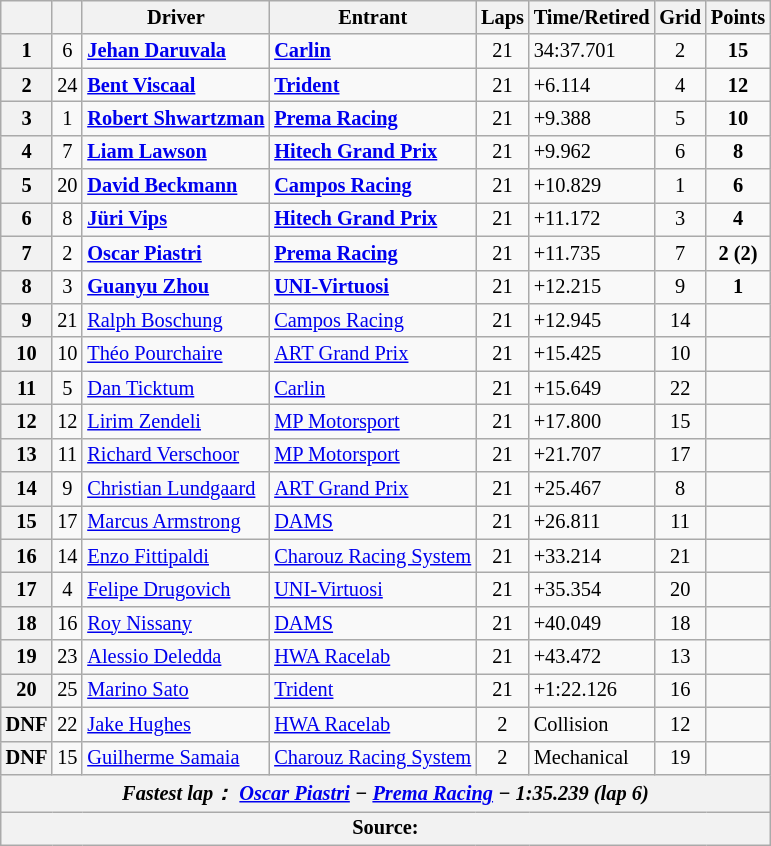<table class="wikitable" style="font-size: 85%;">
<tr>
<th></th>
<th></th>
<th>Driver</th>
<th>Entrant</th>
<th>Laps</th>
<th>Time/Retired</th>
<th>Grid</th>
<th>Points</th>
</tr>
<tr>
<th>1</th>
<td align="center">6</td>
<td><strong> <a href='#'>Jehan Daruvala</a></strong></td>
<td><a href='#'><strong>Carlin</strong></a></td>
<td align="center">21</td>
<td>34:37.701</td>
<td align="center">2</td>
<td align="center"><strong>15</strong></td>
</tr>
<tr>
<th>2</th>
<td align="center">24</td>
<td><strong> <a href='#'>Bent Viscaal</a></strong></td>
<td><a href='#'><strong>Trident</strong></a></td>
<td align="center">21</td>
<td>+6.114</td>
<td align="center">4</td>
<td align="center"><strong>12</strong></td>
</tr>
<tr>
<th>3</th>
<td align="center">1</td>
<td><strong> <a href='#'>Robert Shwartzman</a></strong></td>
<td><a href='#'><strong>Prema Racing</strong></a></td>
<td align="center">21</td>
<td>+9.388</td>
<td align="center">5</td>
<td align="center"><strong>10</strong></td>
</tr>
<tr>
<th>4</th>
<td align="center">7</td>
<td><strong> <a href='#'>Liam Lawson</a></strong></td>
<td><strong><a href='#'>Hitech Grand Prix</a></strong></td>
<td align="center">21</td>
<td>+9.962</td>
<td align="center">6</td>
<td align="center"><strong>8</strong></td>
</tr>
<tr>
<th>5</th>
<td align="center">20</td>
<td><strong> <a href='#'>David Beckmann</a></strong></td>
<td><strong><a href='#'>Campos Racing</a></strong></td>
<td align="center">21</td>
<td>+10.829</td>
<td align="center">1</td>
<td align="center"><strong>6</strong></td>
</tr>
<tr>
<th>6</th>
<td align="center">8</td>
<td><strong> <a href='#'>Jüri Vips</a></strong></td>
<td><strong><a href='#'>Hitech Grand Prix</a></strong></td>
<td align="center">21</td>
<td>+11.172</td>
<td align="center">3</td>
<td align="center"><strong>4</strong></td>
</tr>
<tr>
<th>7</th>
<td align="center">2</td>
<td><strong> <a href='#'>Oscar Piastri</a></strong></td>
<td><a href='#'><strong>Prema Racing</strong></a></td>
<td align="center">21</td>
<td>+11.735</td>
<td align="center">7</td>
<td align="center"><strong>2 (2)</strong></td>
</tr>
<tr>
<th>8</th>
<td align="center">3</td>
<td><strong> <a href='#'>Guanyu Zhou</a></strong></td>
<td><a href='#'><strong>UNI-Virtuosi</strong></a></td>
<td align="center">21</td>
<td>+12.215</td>
<td align="center">9</td>
<td align="center"><strong>1</strong></td>
</tr>
<tr>
<th>9</th>
<td align="center">21</td>
<td> <a href='#'>Ralph Boschung</a></td>
<td><a href='#'>Campos Racing</a></td>
<td align="center">21</td>
<td>+12.945</td>
<td align="center">14</td>
<td align="center"></td>
</tr>
<tr>
<th>10</th>
<td align="center">10</td>
<td> <a href='#'>Théo Pourchaire</a></td>
<td><a href='#'>ART Grand Prix</a></td>
<td align="center">21</td>
<td>+15.425</td>
<td align="center">10</td>
<td align="center"></td>
</tr>
<tr>
<th>11</th>
<td align="center">5</td>
<td> <a href='#'>Dan Ticktum</a></td>
<td><a href='#'>Carlin</a></td>
<td align="center">21</td>
<td>+15.649</td>
<td align="center">22</td>
<td align="center"></td>
</tr>
<tr>
<th>12</th>
<td align="center">12</td>
<td> <a href='#'>Lirim Zendeli</a></td>
<td><a href='#'>MP Motorsport</a></td>
<td align="center">21</td>
<td>+17.800</td>
<td align="center">15</td>
<td align="center"></td>
</tr>
<tr>
<th>13</th>
<td align="center">11</td>
<td> <a href='#'>Richard Verschoor</a></td>
<td><a href='#'>MP Motorsport</a></td>
<td align="center">21</td>
<td>+21.707</td>
<td align="center">17</td>
<td align="center"></td>
</tr>
<tr>
<th>14</th>
<td align="center">9</td>
<td> <a href='#'>Christian Lundgaard</a></td>
<td><a href='#'>ART Grand Prix</a></td>
<td align="center">21</td>
<td>+25.467</td>
<td align="center">8</td>
<td align="center"></td>
</tr>
<tr>
<th>15</th>
<td align="center">17</td>
<td> <a href='#'>Marcus Armstrong</a></td>
<td><a href='#'>DAMS</a></td>
<td align="center">21</td>
<td>+26.811</td>
<td align="center">11</td>
<td align="center"></td>
</tr>
<tr>
<th>16</th>
<td align="center">14</td>
<td> <a href='#'>Enzo Fittipaldi</a></td>
<td><a href='#'>Charouz Racing System</a></td>
<td align="center">21</td>
<td>+33.214</td>
<td align="center">21</td>
<td align="center"></td>
</tr>
<tr>
<th>17</th>
<td align="center">4</td>
<td> <a href='#'>Felipe Drugovich</a></td>
<td><a href='#'>UNI-Virtuosi</a></td>
<td align="center">21</td>
<td>+35.354</td>
<td align="center">20</td>
<td align="center"></td>
</tr>
<tr>
<th>18</th>
<td align="center">16</td>
<td> <a href='#'>Roy Nissany</a></td>
<td><a href='#'>DAMS</a></td>
<td align="center">21</td>
<td>+40.049</td>
<td align="center">18</td>
<td align="center"></td>
</tr>
<tr>
<th>19</th>
<td align="center">23</td>
<td> <a href='#'>Alessio Deledda</a></td>
<td><a href='#'>HWA Racelab</a></td>
<td align="center">21</td>
<td>+43.472</td>
<td align="center">13</td>
<td align="center"></td>
</tr>
<tr>
<th>20</th>
<td align="center">25</td>
<td> <a href='#'>Marino Sato</a></td>
<td><a href='#'>Trident</a></td>
<td align="center">21</td>
<td>+1:22.126</td>
<td align="center">16</td>
<td align="center"></td>
</tr>
<tr>
<th>DNF</th>
<td align="center">22</td>
<td> <a href='#'>Jake Hughes</a></td>
<td><a href='#'>HWA Racelab</a></td>
<td align="center">2</td>
<td>Collision</td>
<td align="center">12</td>
<td align="center"></td>
</tr>
<tr>
<th>DNF</th>
<td align="center">15</td>
<td> <a href='#'>Guilherme Samaia</a></td>
<td><a href='#'>Charouz Racing System</a></td>
<td align="center">2</td>
<td>Mechanical</td>
<td align="center">19</td>
<td align="center"></td>
</tr>
<tr>
<th colspan="8" align="center"><em>Fastest lap：  <a href='#'>Oscar Piastri</a> − <a href='#'>Prema Racing</a> − 1:35.239 (lap 6)</em></th>
</tr>
<tr>
<th colspan="8">Source:</th>
</tr>
</table>
